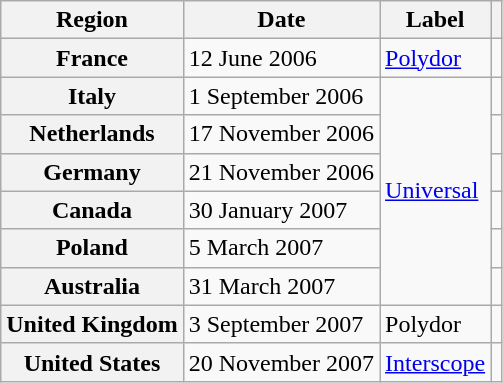<table class="wikitable plainrowheaders">
<tr>
<th scope="col">Region</th>
<th scope="col">Date</th>
<th scope="col">Label</th>
<th scope="col"></th>
</tr>
<tr>
<th scope="row">France</th>
<td>12 June 2006</td>
<td><a href='#'>Polydor</a></td>
<td align="center"></td>
</tr>
<tr>
<th scope="row">Italy</th>
<td>1 September 2006</td>
<td rowspan="6"><a href='#'>Universal</a></td>
<td align="center"></td>
</tr>
<tr>
<th scope="row">Netherlands</th>
<td>17 November 2006</td>
<td align="center"></td>
</tr>
<tr>
<th scope="row">Germany</th>
<td>21 November 2006</td>
<td align="center"></td>
</tr>
<tr>
<th scope="row">Canada</th>
<td>30 January 2007</td>
<td align="center"></td>
</tr>
<tr>
<th scope="row">Poland</th>
<td>5 March 2007</td>
<td align="center"></td>
</tr>
<tr>
<th scope="row">Australia</th>
<td>31 March 2007</td>
<td align="center"></td>
</tr>
<tr>
<th scope="row">United Kingdom</th>
<td>3 September 2007</td>
<td>Polydor</td>
<td align="center"></td>
</tr>
<tr>
<th scope="row">United States</th>
<td>20 November 2007</td>
<td><a href='#'>Interscope</a></td>
<td align="center"></td>
</tr>
</table>
